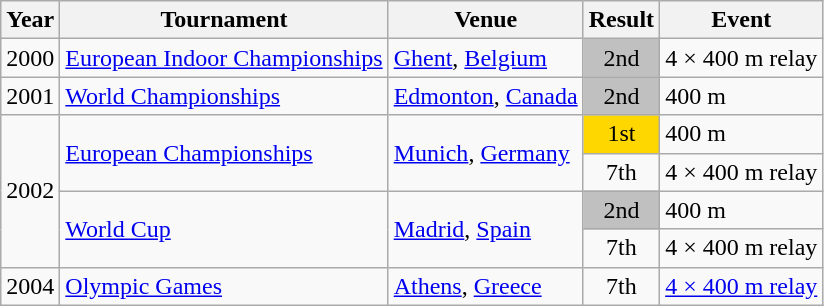<table class=wikitable>
<tr>
<th>Year</th>
<th>Tournament</th>
<th>Venue</th>
<th>Result</th>
<th>Event</th>
</tr>
<tr>
<td>2000</td>
<td><a href='#'>European Indoor Championships</a></td>
<td><a href='#'>Ghent</a>, <a href='#'>Belgium</a></td>
<td bgcolor="silver" align="center">2nd</td>
<td>4 × 400 m relay</td>
</tr>
<tr>
<td>2001</td>
<td><a href='#'>World Championships</a></td>
<td><a href='#'>Edmonton</a>, <a href='#'>Canada</a></td>
<td bgcolor="silver" align="center">2nd</td>
<td>400 m</td>
</tr>
<tr>
<td rowspan=4>2002</td>
<td rowspan=2><a href='#'>European Championships</a></td>
<td rowspan=2><a href='#'>Munich</a>, <a href='#'>Germany</a></td>
<td bgcolor="gold" align="center">1st</td>
<td>400 m</td>
</tr>
<tr>
<td align="center">7th</td>
<td>4 × 400 m relay</td>
</tr>
<tr>
<td rowspan=2><a href='#'>World Cup</a></td>
<td rowspan=2><a href='#'>Madrid</a>, <a href='#'>Spain</a></td>
<td bgcolor="silver" align="center">2nd</td>
<td>400 m</td>
</tr>
<tr>
<td align="center">7th</td>
<td>4 × 400 m relay</td>
</tr>
<tr>
<td>2004</td>
<td><a href='#'>Olympic Games</a></td>
<td><a href='#'>Athens</a>, <a href='#'>Greece</a></td>
<td align="center">7th</td>
<td><a href='#'>4 × 400 m relay</a></td>
</tr>
</table>
